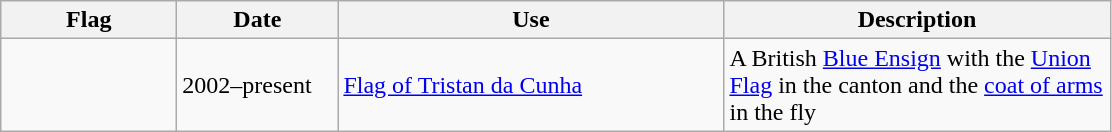<table class="wikitable">
<tr>
<th width="110">Flag</th>
<th width="100">Date</th>
<th width="250">Use</th>
<th width="250">Description</th>
</tr>
<tr>
<td></td>
<td>2002–present</td>
<td><a href='#'>Flag of Tristan da Cunha</a></td>
<td>A British <a href='#'>Blue Ensign</a> with the <a href='#'>Union Flag</a> in the canton and the <a href='#'>coat of arms</a> in the fly</td>
</tr>
</table>
